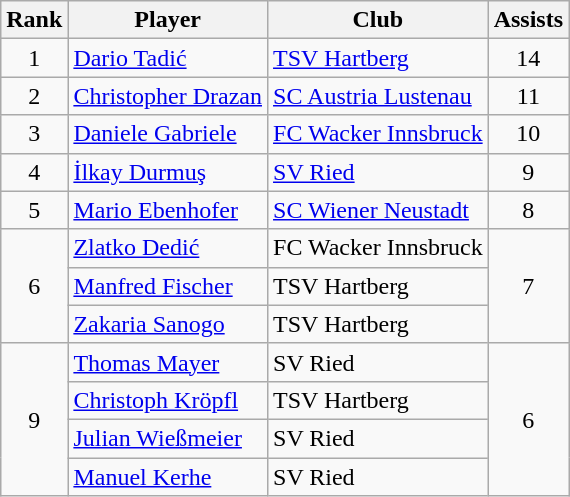<table class="wikitable" style="text-align:center">
<tr>
<th>Rank</th>
<th>Player</th>
<th>Club</th>
<th>Assists</th>
</tr>
<tr>
<td>1</td>
<td align="left"> <a href='#'>Dario Tadić</a></td>
<td align="left"><a href='#'>TSV Hartberg</a></td>
<td>14</td>
</tr>
<tr>
<td>2</td>
<td align="left"> <a href='#'>Christopher Drazan</a></td>
<td align="left"><a href='#'>SC Austria Lustenau</a></td>
<td>11</td>
</tr>
<tr>
<td>3</td>
<td align="left"> <a href='#'>Daniele Gabriele</a></td>
<td align="left"><a href='#'>FC Wacker Innsbruck</a></td>
<td>10</td>
</tr>
<tr>
<td>4</td>
<td align="left"> <a href='#'>İlkay Durmuş</a></td>
<td align="left"><a href='#'>SV Ried</a></td>
<td>9</td>
</tr>
<tr>
<td>5</td>
<td align="left"> <a href='#'>Mario Ebenhofer</a></td>
<td align="left"><a href='#'>SC Wiener Neustadt</a></td>
<td>8</td>
</tr>
<tr>
<td rowspan=3>6</td>
<td align="left"> <a href='#'>Zlatko Dedić</a></td>
<td align="left">FC Wacker Innsbruck</td>
<td rowspan=3>7</td>
</tr>
<tr>
<td align="left"> <a href='#'>Manfred Fischer</a></td>
<td align="left">TSV Hartberg</td>
</tr>
<tr>
<td align="left"> <a href='#'>Zakaria Sanogo</a></td>
<td align="left">TSV Hartberg</td>
</tr>
<tr>
<td rowspan=4>9</td>
<td align="left"> <a href='#'>Thomas Mayer</a></td>
<td align="left">SV Ried</td>
<td rowspan=4>6</td>
</tr>
<tr>
<td align="left"> <a href='#'>Christoph Kröpfl</a></td>
<td align="left">TSV Hartberg</td>
</tr>
<tr>
<td align="left"> <a href='#'>Julian Wießmeier</a></td>
<td align="left">SV Ried</td>
</tr>
<tr>
<td align="left"> <a href='#'>Manuel Kerhe</a></td>
<td align="left">SV Ried</td>
</tr>
</table>
